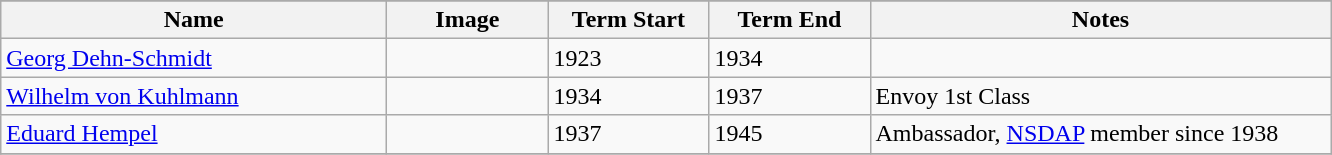<table class="wikitable">
<tr>
</tr>
<tr class="hintergrundfarbe5">
<th width="250">Name</th>
<th width="100">Image</th>
<th width="100">Term Start</th>
<th width="100">Term End</th>
<th width="300">Notes</th>
</tr>
<tr>
<td><a href='#'>Georg Dehn-Schmidt</a></td>
<td></td>
<td>1923</td>
<td>1934</td>
<td></td>
</tr>
<tr>
<td><a href='#'>Wilhelm von Kuhlmann</a></td>
<td></td>
<td>1934</td>
<td>1937</td>
<td>Envoy 1st Class</td>
</tr>
<tr>
<td><a href='#'>Eduard Hempel</a></td>
<td></td>
<td>1937</td>
<td>1945</td>
<td>Ambassador, <a href='#'>NSDAP</a> member since 1938</td>
</tr>
<tr>
</tr>
</table>
